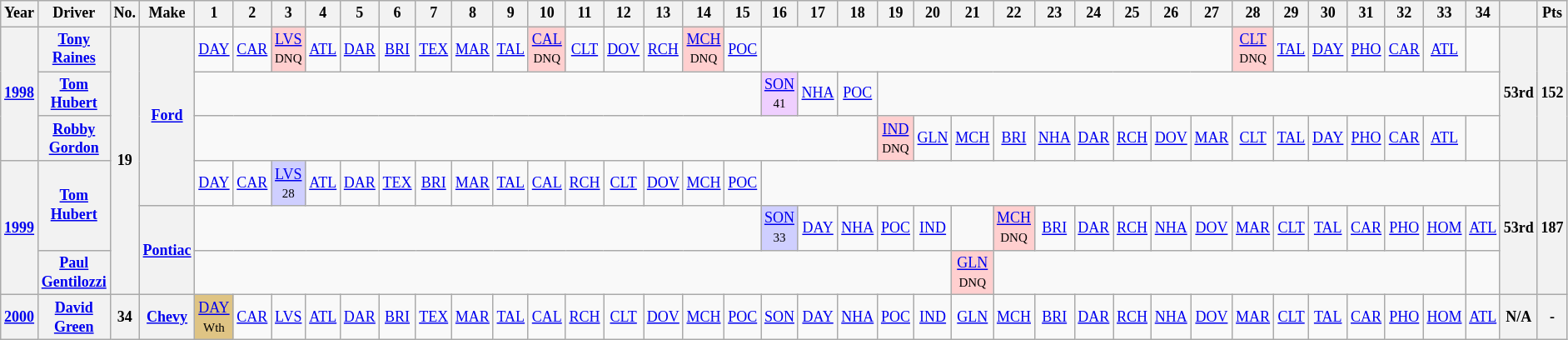<table class="wikitable" style="text-align:center; font-size:75%">
<tr>
<th>Year</th>
<th>Driver</th>
<th>No.</th>
<th>Make</th>
<th>1</th>
<th>2</th>
<th>3</th>
<th>4</th>
<th>5</th>
<th>6</th>
<th>7</th>
<th>8</th>
<th>9</th>
<th>10</th>
<th>11</th>
<th>12</th>
<th>13</th>
<th>14</th>
<th>15</th>
<th>16</th>
<th>17</th>
<th>18</th>
<th>19</th>
<th>20</th>
<th>21</th>
<th>22</th>
<th>23</th>
<th>24</th>
<th>25</th>
<th>26</th>
<th>27</th>
<th>28</th>
<th>29</th>
<th>30</th>
<th>31</th>
<th>32</th>
<th>33</th>
<th>34</th>
<th></th>
<th>Pts</th>
</tr>
<tr>
<th rowspan=3><a href='#'>1998</a></th>
<th><a href='#'>Tony Raines</a></th>
<th rowspan=6>19</th>
<th rowspan=4><a href='#'>Ford</a></th>
<td><a href='#'>DAY</a></td>
<td><a href='#'>CAR</a></td>
<td style="background:#FFCFCF;"><a href='#'>LVS</a><br><small>DNQ</small></td>
<td><a href='#'>ATL</a></td>
<td><a href='#'>DAR</a></td>
<td><a href='#'>BRI</a></td>
<td><a href='#'>TEX</a></td>
<td><a href='#'>MAR</a></td>
<td><a href='#'>TAL</a></td>
<td style="background:#FFCFCF;"><a href='#'>CAL</a><br><small>DNQ</small></td>
<td><a href='#'>CLT</a></td>
<td><a href='#'>DOV</a></td>
<td><a href='#'>RCH</a></td>
<td style="background:#FFCFCF;"><a href='#'>MCH</a><br><small>DNQ</small></td>
<td><a href='#'>POC</a></td>
<td colspan=12></td>
<td style="background:#FFCFCF;"><a href='#'>CLT</a><br><small>DNQ</small></td>
<td><a href='#'>TAL</a></td>
<td><a href='#'>DAY</a></td>
<td><a href='#'>PHO</a></td>
<td><a href='#'>CAR</a></td>
<td><a href='#'>ATL</a></td>
<td colspan=1></td>
<th rowspan=3>53rd</th>
<th rowspan=3>152</th>
</tr>
<tr>
<th><a href='#'>Tom Hubert</a></th>
<td colspan=15></td>
<td style="background:#EFCFFF;"><a href='#'>SON</a><br><small>41</small></td>
<td><a href='#'>NHA</a></td>
<td><a href='#'>POC</a></td>
<td colspan=16></td>
</tr>
<tr>
<th><a href='#'>Robby Gordon</a></th>
<td colspan=18></td>
<td style="background:#FFCFCF;"><a href='#'>IND</a><br><small>DNQ</small></td>
<td><a href='#'>GLN</a></td>
<td><a href='#'>MCH</a></td>
<td><a href='#'>BRI</a></td>
<td><a href='#'>NHA</a></td>
<td><a href='#'>DAR</a></td>
<td><a href='#'>RCH</a></td>
<td><a href='#'>DOV</a></td>
<td><a href='#'>MAR</a></td>
<td><a href='#'>CLT</a></td>
<td><a href='#'>TAL</a></td>
<td><a href='#'>DAY</a></td>
<td><a href='#'>PHO</a></td>
<td><a href='#'>CAR</a></td>
<td><a href='#'>ATL</a></td>
<td colspan=1></td>
</tr>
<tr>
<th rowspan=3><a href='#'>1999</a></th>
<th rowspan=2><a href='#'>Tom Hubert</a></th>
<td><a href='#'>DAY</a></td>
<td><a href='#'>CAR</a></td>
<td style="background:#CFCFFF;"><a href='#'>LVS</a><br><small>28</small></td>
<td><a href='#'>ATL</a></td>
<td><a href='#'>DAR</a></td>
<td><a href='#'>TEX</a></td>
<td><a href='#'>BRI</a></td>
<td><a href='#'>MAR</a></td>
<td><a href='#'>TAL</a></td>
<td><a href='#'>CAL</a></td>
<td><a href='#'>RCH</a></td>
<td><a href='#'>CLT</a></td>
<td><a href='#'>DOV</a></td>
<td><a href='#'>MCH</a></td>
<td><a href='#'>POC</a></td>
<td colspan=19></td>
<th rowspan=3>53rd</th>
<th rowspan=3>187</th>
</tr>
<tr>
<th rowspan=2><a href='#'>Pontiac</a></th>
<td colspan=15></td>
<td style="background:#CFCFFF;"><a href='#'>SON</a><br><small>33</small></td>
<td><a href='#'>DAY</a></td>
<td><a href='#'>NHA</a></td>
<td><a href='#'>POC</a></td>
<td><a href='#'>IND</a></td>
<td colspan=1></td>
<td style="background:#FFCFCF;"><a href='#'>MCH</a><br><small>DNQ</small></td>
<td><a href='#'>BRI</a></td>
<td><a href='#'>DAR</a></td>
<td><a href='#'>RCH</a></td>
<td><a href='#'>NHA</a></td>
<td><a href='#'>DOV</a></td>
<td><a href='#'>MAR</a></td>
<td><a href='#'>CLT</a></td>
<td><a href='#'>TAL</a></td>
<td><a href='#'>CAR</a></td>
<td><a href='#'>PHO</a></td>
<td><a href='#'>HOM</a></td>
<td><a href='#'>ATL</a></td>
</tr>
<tr>
<th><a href='#'>Paul Gentilozzi</a></th>
<td colspan=20></td>
<td style="background:#FFCFCF;"><a href='#'>GLN</a><br><small>DNQ</small></td>
<td colspan=12></td>
</tr>
<tr>
<th><a href='#'>2000</a></th>
<th><a href='#'>David Green</a></th>
<th>34</th>
<th><a href='#'>Chevy</a></th>
<td style="background:#DFC484;"><a href='#'>DAY</a><br><small>Wth</small></td>
<td><a href='#'>CAR</a></td>
<td><a href='#'>LVS</a></td>
<td><a href='#'>ATL</a></td>
<td><a href='#'>DAR</a></td>
<td><a href='#'>BRI</a></td>
<td><a href='#'>TEX</a></td>
<td><a href='#'>MAR</a></td>
<td><a href='#'>TAL</a></td>
<td><a href='#'>CAL</a></td>
<td><a href='#'>RCH</a></td>
<td><a href='#'>CLT</a></td>
<td><a href='#'>DOV</a></td>
<td><a href='#'>MCH</a></td>
<td><a href='#'>POC</a></td>
<td><a href='#'>SON</a></td>
<td><a href='#'>DAY</a></td>
<td><a href='#'>NHA</a></td>
<td><a href='#'>POC</a></td>
<td><a href='#'>IND</a></td>
<td><a href='#'>GLN</a></td>
<td><a href='#'>MCH</a></td>
<td><a href='#'>BRI</a></td>
<td><a href='#'>DAR</a></td>
<td><a href='#'>RCH</a></td>
<td><a href='#'>NHA</a></td>
<td><a href='#'>DOV</a></td>
<td><a href='#'>MAR</a></td>
<td><a href='#'>CLT</a></td>
<td><a href='#'>TAL</a></td>
<td><a href='#'>CAR</a></td>
<td><a href='#'>PHO</a></td>
<td><a href='#'>HOM</a></td>
<td><a href='#'>ATL</a></td>
<th>N/A</th>
<th>-</th>
</tr>
</table>
